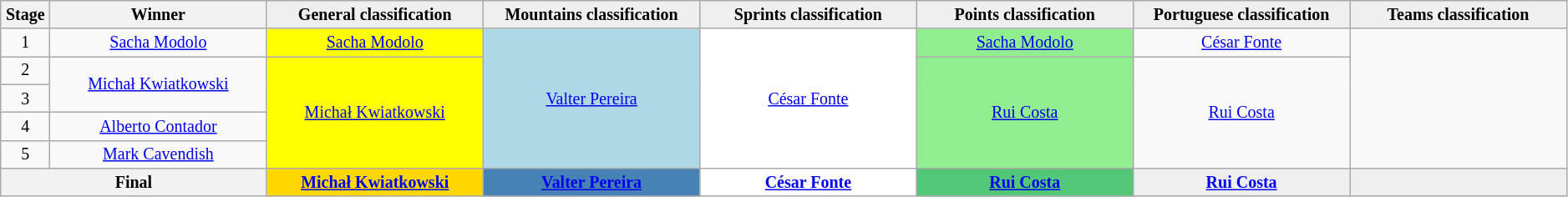<table class="wikitable" style="text-align: center; font-size:smaller;">
<tr style="background-color: #efefef;">
<th width="1%">Stage</th>
<th width="12%">Winner</th>
<th style="background:#EFEFEF;" width="12%">General classification<br></th>
<th style="background:#EFEFEF;" width="12%">Mountains classification<br></th>
<th style="background:#EFEFEF"  width="12%">Sprints classification<br></th>
<th style="background:#EFEFEF"  width="12%">Points classification<br></th>
<th style="background:#EFEFEF"  width="12%">Portuguese classification</th>
<th style="background:#EFEFEF;" width="12%">Teams classification</th>
</tr>
<tr>
<td>1</td>
<td><a href='#'>Sacha Modolo</a></td>
<td style="background:yellow;"><a href='#'>Sacha Modolo</a></td>
<td style="background:lightblue;" rowspan=5><a href='#'>Valter Pereira</a></td>
<td style="background:white;" rowspan=5><a href='#'>César Fonte</a></td>
<td style="background:lightgreen;"><a href='#'>Sacha Modolo</a></td>
<td><a href='#'>César Fonte</a></td>
<td rowspan=5></td>
</tr>
<tr>
<td>2</td>
<td rowspan=2><a href='#'>Michał Kwiatkowski</a></td>
<td style="background:yellow;" rowspan=4><a href='#'>Michał Kwiatkowski</a></td>
<td style="background:lightgreen;" rowspan=4><a href='#'>Rui Costa</a></td>
<td rowspan=4><a href='#'>Rui Costa</a></td>
</tr>
<tr>
<td>3</td>
</tr>
<tr>
<td>4</td>
<td><a href='#'>Alberto Contador</a></td>
</tr>
<tr>
<td>5</td>
<td><a href='#'>Mark Cavendish</a></td>
</tr>
<tr>
<th colspan=2><strong>Final</strong></th>
<th style="background:gold;"><a href='#'>Michał Kwiatkowski</a></th>
<th style="background:#4682B4;"><a href='#'>Valter Pereira</a></th>
<th style="background:white;"><a href='#'>César Fonte</a></th>
<th style="background:#50C878;"><a href='#'>Rui Costa</a></th>
<th style="background:#EFEFEF;"><a href='#'>Rui Costa</a></th>
<th style="background:#EFEFEF;"></th>
</tr>
</table>
